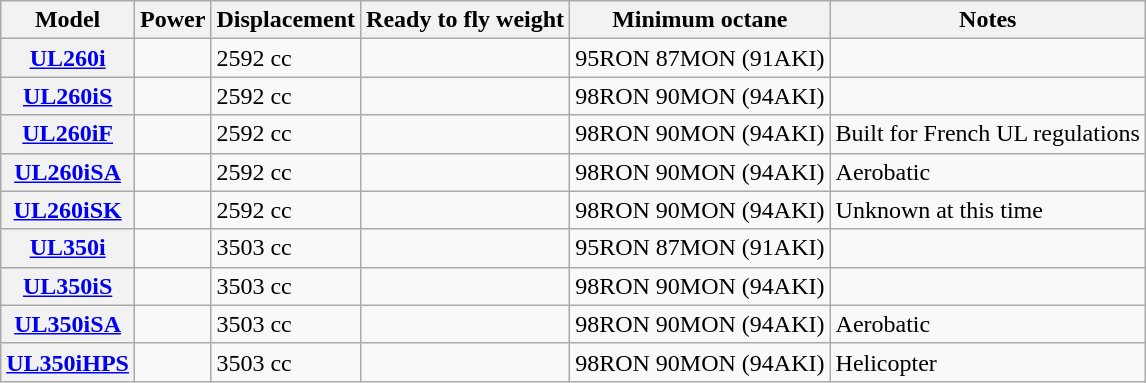<table border="1" class="wikitable">
<tr>
<th>Model</th>
<th>Power</th>
<th>Displacement</th>
<th>Ready to fly weight</th>
<th>Minimum octane</th>
<th>Notes</th>
</tr>
<tr>
<th><a href='#'>UL260i</a></th>
<td></td>
<td>2592 cc</td>
<td></td>
<td>95RON 87MON (91AKI)</td>
<td></td>
</tr>
<tr>
<th><a href='#'>UL260iS</a></th>
<td></td>
<td>2592 cc</td>
<td></td>
<td>98RON 90MON (94AKI)</td>
<td></td>
</tr>
<tr>
<th><a href='#'>UL260iF</a></th>
<td></td>
<td>2592 cc</td>
<td></td>
<td>98RON 90MON (94AKI)</td>
<td>Built for French UL regulations</td>
</tr>
<tr>
<th><a href='#'>UL260iSA</a></th>
<td></td>
<td>2592 cc</td>
<td></td>
<td>98RON 90MON (94AKI)</td>
<td>Aerobatic</td>
</tr>
<tr>
<th><a href='#'>UL260iSK</a></th>
<td></td>
<td>2592 cc</td>
<td></td>
<td>98RON 90MON (94AKI)</td>
<td>Unknown at this time</td>
</tr>
<tr>
<th><a href='#'>UL350i</a></th>
<td></td>
<td>3503 cc</td>
<td></td>
<td>95RON 87MON (91AKI)</td>
<td></td>
</tr>
<tr>
<th><a href='#'>UL350iS</a></th>
<td></td>
<td>3503 cc</td>
<td></td>
<td>98RON 90MON (94AKI)</td>
<td></td>
</tr>
<tr>
<th><a href='#'>UL350iSA</a></th>
<td></td>
<td>3503 cc</td>
<td></td>
<td>98RON 90MON (94AKI)</td>
<td>Aerobatic</td>
</tr>
<tr>
<th><a href='#'>UL350iHPS</a></th>
<td></td>
<td>3503 cc</td>
<td></td>
<td>98RON 90MON (94AKI)</td>
<td>Helicopter</td>
</tr>
</table>
